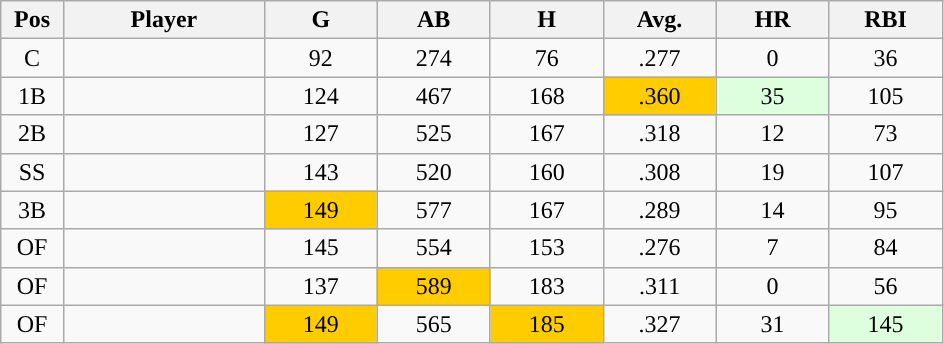<table class="wikitable sortable">
<tr>
<th bgcolor="#DDDDFF" width="5%">Pos</th>
<th bgcolor="#DDDDFF" width="16%">Player</th>
<th bgcolor="#DDDDFF" width="9%">G</th>
<th bgcolor="#DDDDFF" width="9%">AB</th>
<th bgcolor="#DDDDFF" width="9%">H</th>
<th bgcolor="#DDDDFF" width="9%">Avg.</th>
<th bgcolor="#DDDDFF" width="9%">HR</th>
<th bgcolor="#DDDDFF" width="9%">RBI</th>
</tr>
<tr align="center">
<td>C</td>
<td></td>
<td>92</td>
<td>274</td>
<td>76</td>
<td>.277</td>
<td>0</td>
<td>36</td>
</tr>
<tr align="center">
<td>1B</td>
<td></td>
<td>124</td>
<td>467</td>
<td>168</td>
<td style="background:#fc0;">.360</td>
<td style="background:#DDFFDD;">35</td>
<td>105</td>
</tr>
<tr align="center">
<td>2B</td>
<td></td>
<td>127</td>
<td>525</td>
<td>167</td>
<td>.318</td>
<td>12</td>
<td>73</td>
</tr>
<tr align="center">
<td>SS</td>
<td></td>
<td>143</td>
<td>520</td>
<td>160</td>
<td>.308</td>
<td>19</td>
<td>107</td>
</tr>
<tr align="center">
<td>3B</td>
<td></td>
<td style="background:#fc0;">149</td>
<td>577</td>
<td>167</td>
<td>.289</td>
<td>14</td>
<td>95</td>
</tr>
<tr align="center">
<td>OF</td>
<td></td>
<td>145</td>
<td>554</td>
<td>153</td>
<td>.276</td>
<td>7</td>
<td>84</td>
</tr>
<tr align="center">
<td>OF</td>
<td></td>
<td>137</td>
<td style="background:#fc0;">589</td>
<td>183</td>
<td>.311</td>
<td>0</td>
<td>56</td>
</tr>
<tr align="center">
<td>OF</td>
<td></td>
<td style="background:#fc0;">149</td>
<td>565</td>
<td style="background:#fc0;">185</td>
<td>.327</td>
<td>31</td>
<td style="background:#DDFFDD;">145</td>
</tr>
</table>
